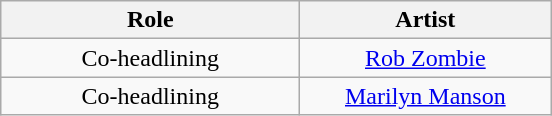<table class="wikitable" style="text-align:center;">
<tr>
<th scope="col" style="width:12em;">Role</th>
<th scope="col" style="width:10em;">Artist</th>
</tr>
<tr>
<td>Co-headlining</td>
<td><a href='#'>Rob Zombie</a></td>
</tr>
<tr>
<td>Co-headlining</td>
<td><a href='#'>Marilyn Manson</a></td>
</tr>
</table>
